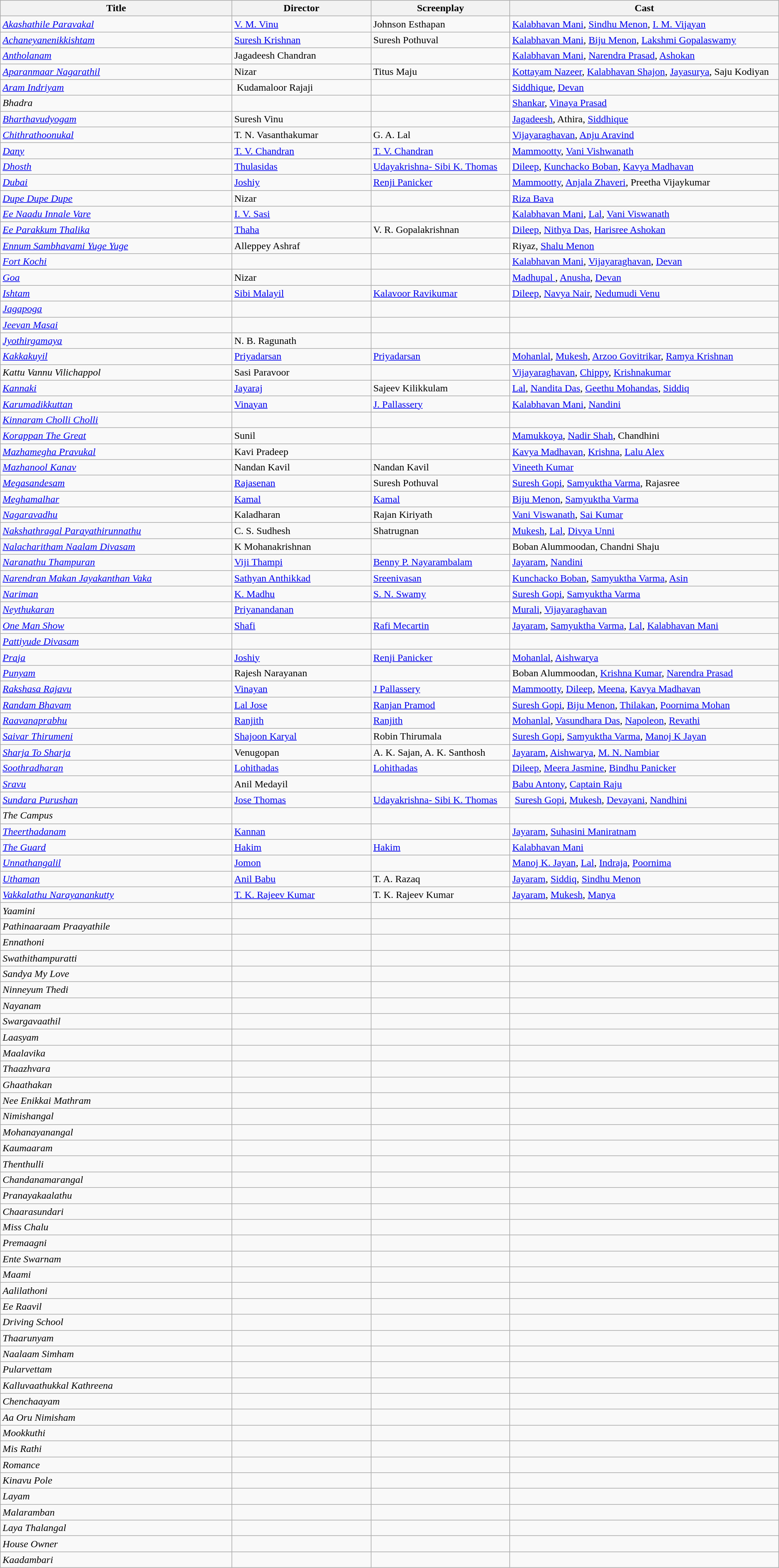<table class="sortable wikitable">
<tr>
<th style="width:25%;">Title</th>
<th style="width:15%;">Director</th>
<th style="width:15%;">Screenplay</th>
<th style="width:29%;">Cast</th>
</tr>
<tr>
<td><em><a href='#'>Akashathile Paravakal</a></em></td>
<td><a href='#'>V. M. Vinu</a></td>
<td>Johnson Esthapan</td>
<td><a href='#'>Kalabhavan Mani</a>, <a href='#'>Sindhu Menon</a>, <a href='#'>I. M. Vijayan</a></td>
</tr>
<tr valign="top">
<td><em><a href='#'>Achaneyanenikkishtam</a></em></td>
<td><a href='#'>Suresh Krishnan</a></td>
<td>Suresh Pothuval</td>
<td><a href='#'>Kalabhavan Mani</a>, <a href='#'>Biju Menon</a>, <a href='#'>Lakshmi Gopalaswamy</a></td>
</tr>
<tr valign="top">
<td><em><a href='#'>Antholanam</a></em></td>
<td>Jagadeesh Chandran</td>
<td></td>
<td><a href='#'>Kalabhavan Mani</a>, <a href='#'>Narendra Prasad</a>, <a href='#'>Ashokan</a></td>
</tr>
<tr>
<td><em><a href='#'>Aparanmaar Nagarathil</a></em></td>
<td>Nizar</td>
<td>Titus Maju</td>
<td><a href='#'>Kottayam Nazeer</a>, <a href='#'>Kalabhavan Shajon</a>, <a href='#'>Jayasurya</a>, Saju Kodiyan</td>
</tr>
<tr valign="top">
<td><em><a href='#'>Aram Indriyam</a></em></td>
<td> Kudamaloor Rajaji</td>
<td></td>
<td><a href='#'>Siddhique</a>, <a href='#'>Devan</a></td>
</tr>
<tr valign="top">
<td><em>Bhadra</em></td>
<td></td>
<td></td>
<td><a href='#'>Shankar</a>, <a href='#'>Vinaya Prasad</a></td>
</tr>
<tr valign="top">
<td><em><a href='#'>Bharthavudyogam</a></em></td>
<td>Suresh Vinu</td>
<td></td>
<td><a href='#'>Jagadeesh</a>, Athira, <a href='#'>Siddhique</a></td>
</tr>
<tr>
<td><em><a href='#'>Chithrathoonukal</a></em></td>
<td>T. N. Vasanthakumar</td>
<td>G. A. Lal</td>
<td><a href='#'>Vijayaraghavan</a>, <a href='#'>Anju Aravind</a></td>
</tr>
<tr valign="top">
<td><em><a href='#'>Dany</a></em></td>
<td><a href='#'>T. V. Chandran</a></td>
<td><a href='#'>T. V. Chandran</a></td>
<td><a href='#'>Mammootty</a>, <a href='#'>Vani Vishwanath</a></td>
</tr>
<tr valign="top">
<td><em><a href='#'>Dhosth</a></em></td>
<td><a href='#'>Thulasidas</a></td>
<td><a href='#'>Udayakrishna- Sibi K. Thomas</a></td>
<td><a href='#'>Dileep</a>, <a href='#'>Kunchacko Boban</a>, <a href='#'>Kavya Madhavan</a></td>
</tr>
<tr valign="top">
<td><em><a href='#'>Dubai</a></em></td>
<td><a href='#'>Joshiy</a></td>
<td><a href='#'>Renji Panicker</a></td>
<td><a href='#'>Mammootty</a>, <a href='#'>Anjala Zhaveri</a>, Preetha Vijaykumar</td>
</tr>
<tr valign="top">
<td><em><a href='#'>Dupe Dupe Dupe</a></em></td>
<td>Nizar</td>
<td></td>
<td><a href='#'>Riza Bava</a></td>
</tr>
<tr valign="top">
<td><em><a href='#'>Ee Naadu Innale Vare</a></em></td>
<td><a href='#'>I. V. Sasi</a></td>
<td></td>
<td><a href='#'>Kalabhavan Mani</a>, <a href='#'>Lal</a>, <a href='#'>Vani Viswanath</a></td>
</tr>
<tr valign="top">
<td><em><a href='#'>Ee Parakkum Thalika</a></em></td>
<td><a href='#'>Thaha</a></td>
<td>V. R. Gopalakrishnan</td>
<td><a href='#'>Dileep</a>, <a href='#'>Nithya Das</a>, <a href='#'>Harisree Ashokan</a></td>
</tr>
<tr valign="top">
<td><em><a href='#'>Ennum Sambhavami Yuge Yuge</a></em></td>
<td>Alleppey Ashraf</td>
<td></td>
<td>Riyaz, <a href='#'>Shalu Menon</a></td>
</tr>
<tr valign="top">
<td><em><a href='#'>Fort Kochi</a></em></td>
<td></td>
<td></td>
<td><a href='#'>Kalabhavan Mani</a>, <a href='#'>Vijayaraghavan</a>, <a href='#'>Devan</a></td>
</tr>
<tr valign="top">
<td><em><a href='#'>Goa</a></em></td>
<td>Nizar</td>
<td></td>
<td><a href='#'>Madhupal </a>, <a href='#'>Anusha</a>, <a href='#'>Devan</a></td>
</tr>
<tr valign="top">
<td><em><a href='#'>Ishtam</a></em></td>
<td><a href='#'>Sibi Malayil</a></td>
<td><a href='#'>Kalavoor Ravikumar</a></td>
<td><a href='#'>Dileep</a>, <a href='#'>Navya Nair</a>, <a href='#'>Nedumudi Venu</a></td>
</tr>
<tr>
<td><em><a href='#'>Jagapoga</a></em></td>
<td></td>
<td></td>
<td></td>
</tr>
<tr>
<td><em><a href='#'>Jeevan Masai</a></em></td>
<td></td>
<td></td>
<td></td>
</tr>
<tr valign="top">
<td><em><a href='#'>Jyothirgamaya</a></em></td>
<td>N. B. Ragunath</td>
<td></td>
<td></td>
</tr>
<tr valign="top">
<td><em><a href='#'>Kakkakuyil</a></em></td>
<td><a href='#'>Priyadarsan</a></td>
<td><a href='#'>Priyadarsan</a></td>
<td><a href='#'>Mohanlal</a>, <a href='#'>Mukesh</a>, <a href='#'>Arzoo Govitrikar</a>, <a href='#'>Ramya Krishnan</a></td>
</tr>
<tr>
<td><em>Kattu Vannu Vilichappol</em></td>
<td>Sasi Paravoor</td>
<td></td>
<td><a href='#'>Vijayaraghavan</a>, <a href='#'>Chippy</a>, <a href='#'>Krishnakumar</a></td>
</tr>
<tr valign="top">
<td><em><a href='#'>Kannaki</a></em></td>
<td><a href='#'>Jayaraj</a></td>
<td>Sajeev Kilikkulam</td>
<td><a href='#'>Lal</a>, <a href='#'>Nandita Das</a>, <a href='#'>Geethu Mohandas</a>, <a href='#'>Siddiq</a></td>
</tr>
<tr valign="top">
<td><em><a href='#'>Karumadikkuttan</a></em></td>
<td><a href='#'>Vinayan</a></td>
<td><a href='#'>J. Pallassery</a></td>
<td><a href='#'>Kalabhavan Mani</a>, <a href='#'>Nandini</a></td>
</tr>
<tr>
<td><em><a href='#'>Kinnaram Cholli Cholli</a></em></td>
<td></td>
<td></td>
<td></td>
</tr>
<tr>
<td><em><a href='#'>Korappan The Great</a></em></td>
<td>Sunil</td>
<td></td>
<td><a href='#'>Mamukkoya</a>, <a href='#'>Nadir Shah</a>, Chandhini</td>
</tr>
<tr>
<td><em><a href='#'>Mazhamegha Pravukal</a></em></td>
<td>Kavi Pradeep</td>
<td></td>
<td><a href='#'>Kavya Madhavan</a>, <a href='#'>Krishna</a>, <a href='#'>Lalu Alex</a></td>
</tr>
<tr valign="top">
<td><em><a href='#'>Mazhanool Kanav</a></em></td>
<td>Nandan Kavil</td>
<td>Nandan Kavil</td>
<td><a href='#'>Vineeth Kumar</a></td>
</tr>
<tr valign="top">
<td><em><a href='#'>Megasandesam</a></em></td>
<td><a href='#'>Rajasenan</a></td>
<td>Suresh Pothuval</td>
<td><a href='#'>Suresh Gopi</a>, <a href='#'>Samyuktha Varma</a>, Rajasree</td>
</tr>
<tr valign="top">
<td><em><a href='#'>Meghamalhar</a></em></td>
<td><a href='#'>Kamal</a></td>
<td><a href='#'>Kamal</a></td>
<td><a href='#'>Biju Menon</a>, <a href='#'>Samyuktha Varma</a></td>
</tr>
<tr valign="top">
<td><em><a href='#'>Nagaravadhu</a></em></td>
<td>Kaladharan</td>
<td>Rajan Kiriyath</td>
<td><a href='#'>Vani Viswanath</a>, <a href='#'>Sai Kumar</a></td>
</tr>
<tr valign="top">
<td><em><a href='#'>Nakshathragal Parayathirunnathu</a></em></td>
<td>C. S. Sudhesh</td>
<td>Shatrugnan</td>
<td><a href='#'>Mukesh</a>, <a href='#'>Lal</a>, <a href='#'>Divya Unni</a></td>
</tr>
<tr>
<td><em><a href='#'>Nalacharitham Naalam Divasam</a></em></td>
<td>K Mohanakrishnan</td>
<td></td>
<td>Boban Alummoodan, Chandni Shaju</td>
</tr>
<tr valign="top">
<td><em><a href='#'>Naranathu Thampuran</a></em></td>
<td><a href='#'>Viji Thampi</a></td>
<td><a href='#'>Benny P. Nayarambalam</a></td>
<td><a href='#'>Jayaram</a>, <a href='#'>Nandini</a></td>
</tr>
<tr valign="top">
<td><em><a href='#'>Narendran Makan Jayakanthan Vaka</a></em></td>
<td><a href='#'>Sathyan Anthikkad</a></td>
<td><a href='#'>Sreenivasan</a></td>
<td><a href='#'>Kunchacko Boban</a>, <a href='#'>Samyuktha Varma</a>, <a href='#'>Asin</a></td>
</tr>
<tr valign="top">
<td><em><a href='#'>Nariman</a></em></td>
<td><a href='#'>K. Madhu</a></td>
<td><a href='#'>S. N. Swamy</a></td>
<td><a href='#'>Suresh Gopi</a>, <a href='#'>Samyuktha Varma</a></td>
</tr>
<tr>
<td><em><a href='#'>Neythukaran</a></em></td>
<td><a href='#'>Priyanandanan</a></td>
<td></td>
<td><a href='#'>Murali</a>, <a href='#'>Vijayaraghavan</a></td>
</tr>
<tr valign="top">
<td><em><a href='#'>One Man Show</a></em></td>
<td><a href='#'>Shafi</a></td>
<td><a href='#'>Rafi Mecartin</a></td>
<td><a href='#'>Jayaram</a>, <a href='#'>Samyuktha Varma</a>, <a href='#'>Lal</a>, <a href='#'>Kalabhavan Mani</a></td>
</tr>
<tr>
<td><em><a href='#'>Pattiyude Divasam</a></em></td>
<td></td>
<td></td>
<td></td>
</tr>
<tr valign="top">
<td><em><a href='#'>Praja</a></em></td>
<td><a href='#'>Joshiy</a></td>
<td><a href='#'>Renji Panicker</a></td>
<td><a href='#'>Mohanlal</a>, <a href='#'>Aishwarya</a></td>
</tr>
<tr valign="top">
<td><em><a href='#'>Punyam</a></em></td>
<td>Rajesh Narayanan</td>
<td></td>
<td>Boban Alummoodan, <a href='#'>Krishna Kumar</a>, <a href='#'>Narendra Prasad</a></td>
</tr>
<tr>
<td><em><a href='#'>Rakshasa Rajavu</a></em></td>
<td><a href='#'>Vinayan</a></td>
<td><a href='#'>J Pallassery</a></td>
<td><a href='#'>Mammootty</a>, <a href='#'>Dileep</a>, <a href='#'>Meena</a>, <a href='#'>Kavya Madhavan</a></td>
</tr>
<tr valign="top">
<td><em><a href='#'>Randam Bhavam</a></em></td>
<td><a href='#'>Lal Jose</a></td>
<td><a href='#'>Ranjan Pramod</a></td>
<td><a href='#'>Suresh Gopi</a>, <a href='#'>Biju Menon</a>, <a href='#'>Thilakan</a>, <a href='#'>Poornima Mohan</a></td>
</tr>
<tr valign="top">
<td><em><a href='#'>Raavanaprabhu</a></em></td>
<td><a href='#'>Ranjith</a></td>
<td><a href='#'>Ranjith</a></td>
<td><a href='#'>Mohanlal</a>, <a href='#'>Vasundhara Das</a>, <a href='#'>Napoleon</a>, <a href='#'>Revathi</a></td>
</tr>
<tr valign="top">
<td><em><a href='#'>Saivar Thirumeni</a></em></td>
<td><a href='#'>Shajoon Karyal</a></td>
<td>Robin Thirumala</td>
<td><a href='#'>Suresh Gopi</a>, <a href='#'>Samyuktha Varma</a>, <a href='#'>Manoj K Jayan</a></td>
</tr>
<tr valign="top">
<td><em><a href='#'>Sharja To Sharja</a></em></td>
<td>Venugopan</td>
<td>A. K. Sajan, A. K. Santhosh</td>
<td><a href='#'>Jayaram</a>, <a href='#'>Aishwarya</a>, <a href='#'>M. N. Nambiar</a></td>
</tr>
<tr valign="top">
<td><em><a href='#'>Soothradharan</a></em></td>
<td><a href='#'>Lohithadas</a></td>
<td><a href='#'>Lohithadas</a></td>
<td><a href='#'>Dileep</a>, <a href='#'>Meera Jasmine</a>, <a href='#'>Bindhu Panicker</a></td>
</tr>
<tr valign="top">
<td><em><a href='#'>Sravu</a></em></td>
<td>Anil Medayil</td>
<td></td>
<td><a href='#'>Babu Antony</a>, <a href='#'>Captain Raju</a></td>
</tr>
<tr valign="top">
<td><em><a href='#'>Sundara Purushan</a></em></td>
<td><a href='#'>Jose Thomas</a></td>
<td><a href='#'>Udayakrishna- Sibi K. Thomas</a></td>
<td> <a href='#'>Suresh Gopi</a>, <a href='#'>Mukesh</a>, <a href='#'>Devayani</a>, <a href='#'>Nandhini</a></td>
</tr>
<tr>
<td><em>The Campus</em></td>
<td></td>
<td></td>
<td></td>
</tr>
<tr valign="top">
<td><em><a href='#'>Theerthadanam</a></em></td>
<td><a href='#'>Kannan</a></td>
<td> </td>
<td><a href='#'>Jayaram</a>, <a href='#'>Suhasini Maniratnam</a></td>
</tr>
<tr valign="top">
<td><em><a href='#'>The Guard</a></em></td>
<td><a href='#'>Hakim</a></td>
<td><a href='#'>Hakim</a></td>
<td><a href='#'>Kalabhavan Mani</a></td>
</tr>
<tr valign="top">
<td><em><a href='#'>Unnathangalil</a></em></td>
<td><a href='#'>Jomon</a></td>
<td></td>
<td><a href='#'>Manoj K. Jayan</a>, <a href='#'>Lal</a>, <a href='#'>Indraja</a>, <a href='#'>Poornima</a></td>
</tr>
<tr valign="top">
<td><em><a href='#'>Uthaman</a></em></td>
<td><a href='#'>Anil Babu</a></td>
<td>T. A. Razaq</td>
<td><a href='#'>Jayaram</a>, <a href='#'>Siddiq</a>, <a href='#'>Sindhu Menon</a></td>
</tr>
<tr valign="top">
<td><em><a href='#'>Vakkalathu Narayanankutty</a></em></td>
<td><a href='#'>T. K. Rajeev Kumar</a></td>
<td>T. K. Rajeev Kumar</td>
<td><a href='#'>Jayaram</a>, <a href='#'>Mukesh</a>, <a href='#'>Manya</a></td>
</tr>
<tr>
<td><em>Yaamini</em></td>
<td></td>
<td></td>
<td></td>
</tr>
<tr>
<td><em>Pathinaaraam Praayathile</em></td>
<td></td>
<td></td>
<td></td>
</tr>
<tr>
<td><em>Ennathoni</em></td>
<td></td>
<td></td>
<td></td>
</tr>
<tr>
<td><em>Swathithampuratti</em></td>
<td></td>
<td></td>
<td></td>
</tr>
<tr>
<td><em>Sandya My Love</em></td>
<td></td>
<td></td>
<td></td>
</tr>
<tr>
<td><em>Ninneyum Thedi</em></td>
<td></td>
<td></td>
<td></td>
</tr>
<tr>
<td><em>Nayanam</em></td>
<td></td>
<td></td>
<td></td>
</tr>
<tr>
<td><em>Swargavaathil</em></td>
<td></td>
<td></td>
<td></td>
</tr>
<tr>
<td><em>Laasyam</em></td>
<td></td>
<td></td>
<td></td>
</tr>
<tr>
<td><em>Maalavika</em></td>
<td></td>
<td></td>
<td></td>
</tr>
<tr>
<td><em>Thaazhvara</em></td>
<td></td>
<td></td>
<td></td>
</tr>
<tr>
<td><em>Ghaathakan</em></td>
<td></td>
<td></td>
<td></td>
</tr>
<tr>
<td><em>Nee Enikkai Mathram</em></td>
<td></td>
<td></td>
<td></td>
</tr>
<tr>
<td><em>Nimishangal</em></td>
<td></td>
<td></td>
<td></td>
</tr>
<tr>
<td><em>Mohanayanangal</em></td>
<td></td>
<td></td>
<td></td>
</tr>
<tr>
<td><em>Kaumaaram</em></td>
<td></td>
<td></td>
<td></td>
</tr>
<tr>
<td><em>Thenthulli</em></td>
<td></td>
<td></td>
<td></td>
</tr>
<tr>
<td><em>Chandanamarangal</em></td>
<td></td>
<td></td>
<td></td>
</tr>
<tr>
<td><em>Pranayakaalathu</em></td>
<td></td>
<td></td>
<td></td>
</tr>
<tr>
<td><em>Chaarasundari</em></td>
<td></td>
<td></td>
<td></td>
</tr>
<tr>
<td><em>Miss Chalu</em></td>
<td></td>
<td></td>
<td></td>
</tr>
<tr>
<td><em>Premaagni</em></td>
<td></td>
<td></td>
<td></td>
</tr>
<tr>
<td><em>Ente Swarnam</em></td>
<td></td>
<td></td>
<td></td>
</tr>
<tr>
<td><em>Maami</em></td>
<td></td>
<td></td>
<td></td>
</tr>
<tr>
<td><em>Aalilathoni</em></td>
<td></td>
<td></td>
<td></td>
</tr>
<tr>
<td><em>Ee Raavil</em></td>
<td></td>
<td></td>
<td></td>
</tr>
<tr>
<td><em>Driving School</em></td>
<td></td>
<td></td>
<td></td>
</tr>
<tr>
<td><em>Thaarunyam</em></td>
<td></td>
<td></td>
<td></td>
</tr>
<tr>
<td><em>Naalaam Simham</em></td>
<td></td>
<td></td>
<td></td>
</tr>
<tr>
<td><em>Pularvettam</em></td>
<td></td>
<td></td>
<td></td>
</tr>
<tr>
<td><em>Kalluvaathukkal Kathreena</em></td>
<td></td>
<td></td>
<td></td>
</tr>
<tr>
<td><em>Chenchaayam</em></td>
<td></td>
<td></td>
<td></td>
</tr>
<tr>
<td><em>Aa Oru Nimisham</em></td>
<td></td>
<td></td>
<td></td>
</tr>
<tr>
<td><em>Mookkuthi</em></td>
<td></td>
<td></td>
<td></td>
</tr>
<tr>
<td><em>Mis Rathi</em></td>
<td></td>
<td></td>
<td></td>
</tr>
<tr>
<td><em>Romance</em></td>
<td></td>
<td></td>
<td></td>
</tr>
<tr>
<td><em>Kinavu Pole</em></td>
<td></td>
<td></td>
<td></td>
</tr>
<tr>
<td><em>Layam</em></td>
<td></td>
<td></td>
<td></td>
</tr>
<tr>
<td><em>Malaramban</em></td>
<td></td>
<td></td>
<td></td>
</tr>
<tr>
<td><em>Laya Thalangal</em></td>
<td></td>
<td></td>
<td></td>
</tr>
<tr>
<td><em>House Owner</em></td>
<td></td>
<td></td>
<td></td>
</tr>
<tr>
<td><em>Kaadambari</em></td>
<td></td>
<td></td>
<td></td>
</tr>
</table>
